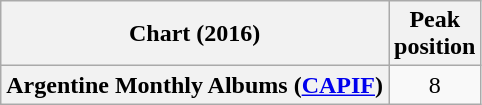<table class="wikitable sortable plainrowheaders" style="text-align:center">
<tr>
<th scope="col">Chart (2016)</th>
<th scope="col">Peak<br>position</th>
</tr>
<tr>
<th scope="row">Argentine Monthly Albums (<a href='#'>CAPIF</a>)</th>
<td>8</td>
</tr>
</table>
